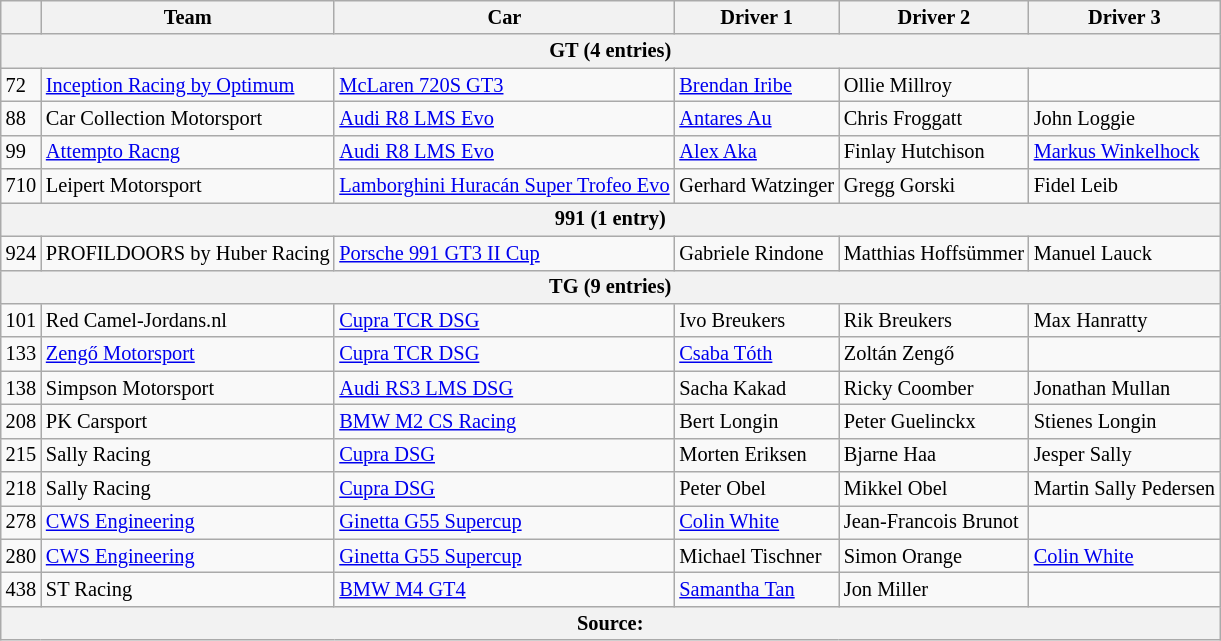<table class="wikitable" style="font-size:85%">
<tr>
<th></th>
<th>Team</th>
<th>Car</th>
<th>Driver 1</th>
<th>Driver 2</th>
<th>Driver 3</th>
</tr>
<tr>
<th colspan="6">GT (4 entries)</th>
</tr>
<tr>
<td>72</td>
<td> <a href='#'>Inception Racing by Optimum</a></td>
<td><a href='#'>McLaren 720S GT3</a></td>
<td> <a href='#'>Brendan Iribe</a></td>
<td> Ollie Millroy</td>
<td></td>
</tr>
<tr>
<td>88</td>
<td> Car Collection Motorsport</td>
<td><a href='#'>Audi R8 LMS Evo</a></td>
<td> <a href='#'>Antares Au</a></td>
<td> Chris Froggatt</td>
<td> John Loggie</td>
</tr>
<tr>
<td>99</td>
<td> <a href='#'>Attempto Racng</a></td>
<td><a href='#'>Audi R8 LMS Evo</a></td>
<td> <a href='#'>Alex Aka</a></td>
<td> Finlay Hutchison</td>
<td> <a href='#'>Markus Winkelhock</a></td>
</tr>
<tr>
<td>710</td>
<td> Leipert Motorsport</td>
<td><a href='#'>Lamborghini Huracán Super Trofeo Evo</a></td>
<td> Gerhard Watzinger</td>
<td> Gregg Gorski</td>
<td> Fidel Leib</td>
</tr>
<tr>
<th colspan="6">991 (1 entry)</th>
</tr>
<tr>
<td>924</td>
<td> PROFILDOORS by Huber Racing</td>
<td><a href='#'>Porsche 991 GT3 II Cup</a></td>
<td> Gabriele Rindone</td>
<td> Matthias Hoffsümmer</td>
<td> Manuel Lauck</td>
</tr>
<tr>
<th colspan="6">TG (9 entries)</th>
</tr>
<tr>
<td>101</td>
<td> Red Camel-Jordans.nl</td>
<td><a href='#'>Cupra TCR DSG</a></td>
<td> Ivo Breukers</td>
<td> Rik Breukers</td>
<td> Max Hanratty</td>
</tr>
<tr>
<td>133</td>
<td> <a href='#'>Zengő Motorsport</a></td>
<td><a href='#'>Cupra TCR DSG</a></td>
<td> <a href='#'>Csaba Tóth</a></td>
<td> Zoltán Zengő</td>
<td></td>
</tr>
<tr>
<td>138</td>
<td> Simpson Motorsport</td>
<td><a href='#'>Audi RS3 LMS DSG</a></td>
<td> Sacha Kakad</td>
<td> Ricky Coomber</td>
<td> Jonathan Mullan</td>
</tr>
<tr>
<td>208</td>
<td> PK Carsport</td>
<td><a href='#'>BMW M2 CS Racing</a></td>
<td> Bert Longin</td>
<td> Peter Guelinckx</td>
<td> Stienes Longin</td>
</tr>
<tr>
<td>215</td>
<td> Sally Racing</td>
<td><a href='#'>Cupra DSG</a></td>
<td> Morten Eriksen</td>
<td> Bjarne Haa</td>
<td> Jesper Sally</td>
</tr>
<tr>
<td>218</td>
<td> Sally Racing</td>
<td><a href='#'>Cupra DSG</a></td>
<td> Peter Obel</td>
<td> Mikkel Obel</td>
<td> Martin Sally Pedersen</td>
</tr>
<tr>
<td>278</td>
<td> <a href='#'>CWS Engineering</a></td>
<td><a href='#'>Ginetta G55 Supercup</a></td>
<td> <a href='#'>Colin White</a></td>
<td> Jean-Francois Brunot</td>
<td></td>
</tr>
<tr>
<td>280</td>
<td> <a href='#'>CWS Engineering</a></td>
<td><a href='#'>Ginetta G55 Supercup</a></td>
<td> Michael Tischner</td>
<td> Simon Orange</td>
<td> <a href='#'>Colin White</a></td>
</tr>
<tr>
<td>438</td>
<td> ST Racing</td>
<td><a href='#'>BMW M4 GT4</a></td>
<td> <a href='#'>Samantha Tan</a></td>
<td> Jon Miller</td>
<td></td>
</tr>
<tr>
<th colspan="6">Source:</th>
</tr>
</table>
